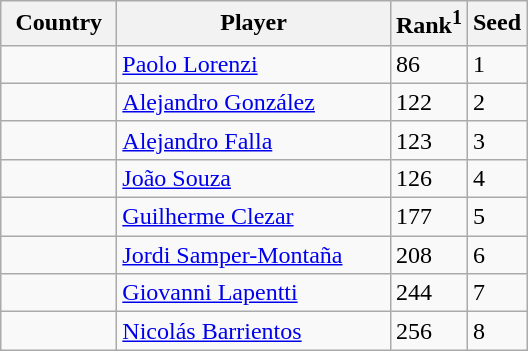<table class="sortable wikitable">
<tr>
<th width="70">Country</th>
<th width="175">Player</th>
<th>Rank<sup>1</sup></th>
<th>Seed</th>
</tr>
<tr>
<td></td>
<td><a href='#'>Paolo Lorenzi</a></td>
<td>86</td>
<td>1</td>
</tr>
<tr>
<td></td>
<td><a href='#'>Alejandro González</a></td>
<td>122</td>
<td>2</td>
</tr>
<tr>
<td></td>
<td><a href='#'>Alejandro Falla</a></td>
<td>123</td>
<td>3</td>
</tr>
<tr>
<td></td>
<td><a href='#'>João Souza</a></td>
<td>126</td>
<td>4</td>
</tr>
<tr>
<td></td>
<td><a href='#'>Guilherme Clezar</a></td>
<td>177</td>
<td>5</td>
</tr>
<tr>
<td></td>
<td><a href='#'>Jordi Samper-Montaña</a></td>
<td>208</td>
<td>6</td>
</tr>
<tr>
<td></td>
<td><a href='#'>Giovanni Lapentti</a></td>
<td>244</td>
<td>7</td>
</tr>
<tr>
<td></td>
<td><a href='#'>Nicolás Barrientos</a></td>
<td>256</td>
<td>8</td>
</tr>
</table>
